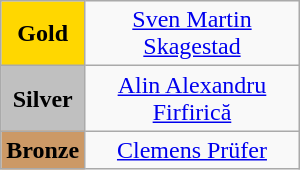<table class="wikitable" style="text-align:center; " width="200px">
<tr>
<td bgcolor="gold"><strong>Gold</strong></td>
<td><a href='#'>Sven Martin Skagestad</a><br>  <small><em></em></small></td>
</tr>
<tr>
<td bgcolor="silver"><strong>Silver</strong></td>
<td><a href='#'>Alin Alexandru Firfirică</a><br>  <small><em></em></small></td>
</tr>
<tr>
<td bgcolor="CC9966"><strong>Bronze</strong></td>
<td><a href='#'>Clemens Prüfer</a><br>  <small><em></em></small></td>
</tr>
</table>
